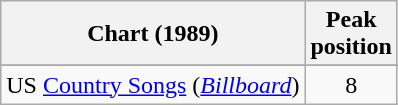<table class="wikitable sortable">
<tr>
<th align="left">Chart (1989)</th>
<th align="center">Peak<br>position</th>
</tr>
<tr>
</tr>
<tr>
<td>US <a href='#'>Country Songs</a> (<em><a href='#'>Billboard</a></em>)</td>
<td align="center">8</td>
</tr>
</table>
